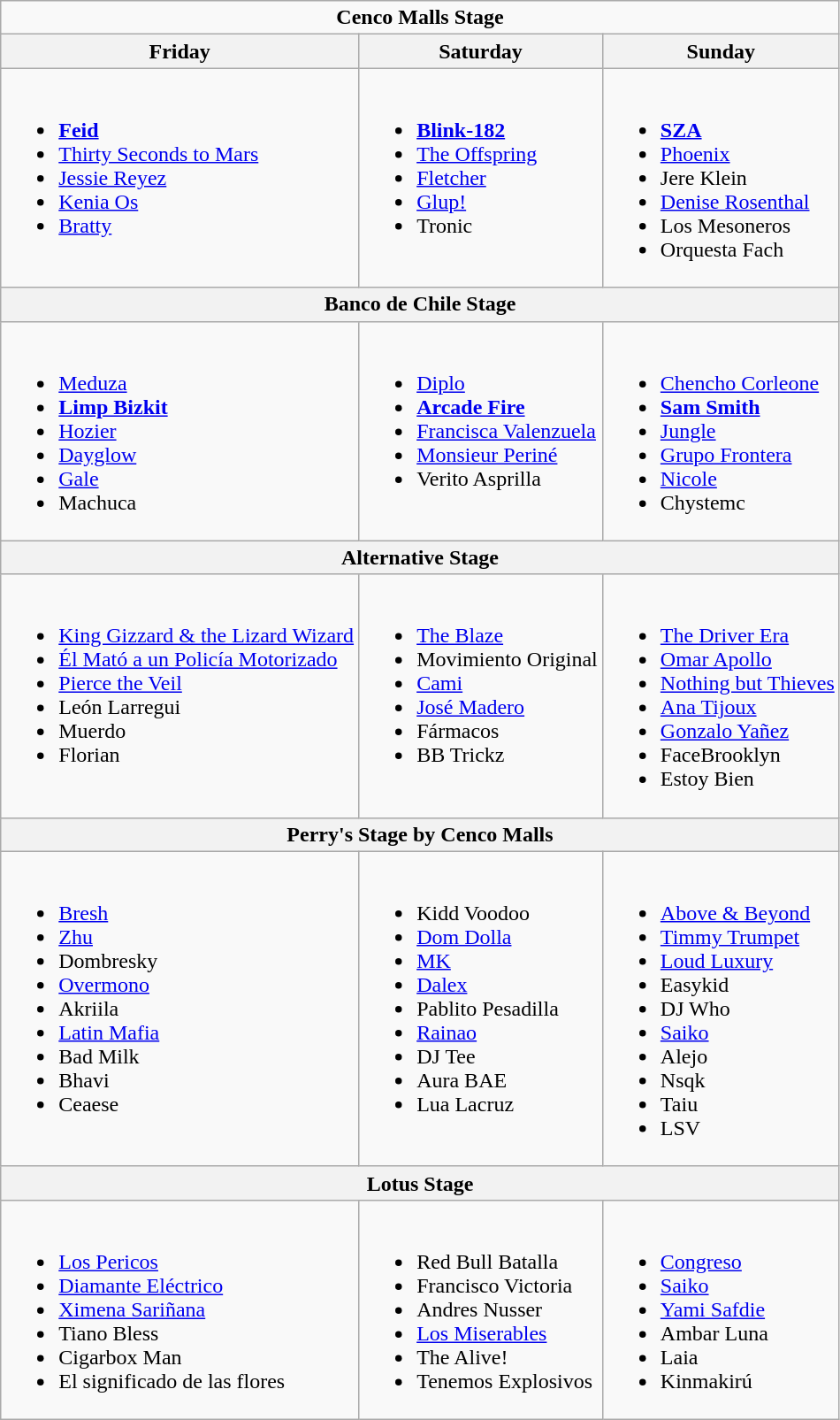<table class="wikitable">
<tr>
<td colspan="3" align="center"><strong>Cenco Malls Stage</strong></td>
</tr>
<tr>
<th>Friday</th>
<th>Saturday</th>
<th>Sunday</th>
</tr>
<tr valign="top">
<td><br><ul><li><strong><a href='#'>Feid</a></strong></li><li><a href='#'>Thirty Seconds to Mars</a></li><li><a href='#'>Jessie Reyez</a></li><li><a href='#'>Kenia Os</a></li><li><a href='#'>Bratty</a></li></ul></td>
<td><br><ul><li><strong><a href='#'>Blink-182</a></strong></li><li><a href='#'>The Offspring</a></li><li><a href='#'>Fletcher</a></li><li><a href='#'>Glup!</a></li><li>Tronic</li></ul></td>
<td><br><ul><li><strong><a href='#'>SZA</a></strong></li><li><a href='#'>Phoenix</a></li><li>Jere Klein</li><li><a href='#'>Denise Rosenthal</a></li><li>Los Mesoneros</li><li>Orquesta Fach</li></ul></td>
</tr>
<tr>
<th colspan="3">Banco de Chile Stage</th>
</tr>
<tr valign="top">
<td><br><ul><li><a href='#'>Meduza</a></li><li><strong><a href='#'>Limp Bizkit</a></strong></li><li><a href='#'>Hozier</a></li><li><a href='#'>Dayglow</a></li><li><a href='#'>Gale</a></li><li>Machuca</li></ul></td>
<td><br><ul><li><a href='#'>Diplo</a></li><li><strong><a href='#'>Arcade Fire</a></strong></li><li><a href='#'>Francisca Valenzuela</a></li><li><a href='#'>Monsieur Periné</a></li><li>Verito Asprilla</li></ul></td>
<td><br><ul><li><a href='#'>Chencho Corleone</a></li><li><strong><a href='#'>Sam Smith</a></strong></li><li><a href='#'>Jungle</a></li><li><a href='#'>Grupo Frontera</a></li><li><a href='#'>Nicole</a></li><li>Chystemc</li></ul></td>
</tr>
<tr>
<th colspan="3">Alternative Stage</th>
</tr>
<tr valign="top">
<td><br><ul><li><a href='#'>King Gizzard & the Lizard Wizard</a></li><li><a href='#'>Él Mató a un Policía Motorizado</a></li><li><a href='#'>Pierce the Veil</a></li><li>León Larregui</li><li>Muerdo</li><li>Florian</li></ul></td>
<td><br><ul><li><a href='#'>The Blaze</a></li><li>Movimiento Original</li><li><a href='#'>Cami</a></li><li><a href='#'>José Madero</a></li><li>Fármacos</li><li>BB Trickz</li></ul></td>
<td><br><ul><li><a href='#'>The Driver Era</a></li><li><a href='#'>Omar Apollo</a></li><li><a href='#'>Nothing but Thieves</a></li><li><a href='#'>Ana Tijoux</a></li><li><a href='#'>Gonzalo Yañez</a></li><li>FaceBrooklyn</li><li>Estoy Bien</li></ul></td>
</tr>
<tr>
<th colspan="3">Perry's Stage by Cenco Malls</th>
</tr>
<tr valign="top">
<td><br><ul><li><a href='#'>Bresh</a></li><li><a href='#'>Zhu</a></li><li>Dombresky</li><li><a href='#'>Overmono</a></li><li>Akriila</li><li><a href='#'>Latin Mafia</a></li><li>Bad Milk</li><li>Bhavi</li><li>Ceaese</li></ul></td>
<td><br><ul><li>Kidd Voodoo</li><li><a href='#'>Dom Dolla</a></li><li><a href='#'>MK</a></li><li><a href='#'>Dalex</a></li><li>Pablito Pesadilla</li><li><a href='#'>Rainao</a></li><li>DJ Tee</li><li>Aura BAE</li><li>Lua Lacruz</li></ul></td>
<td><br><ul><li><a href='#'>Above & Beyond</a></li><li><a href='#'>Timmy Trumpet</a></li><li><a href='#'>Loud Luxury</a></li><li>Easykid</li><li>DJ Who</li><li><a href='#'>Saiko</a></li><li>Alejo</li><li>Nsqk</li><li>Taiu</li><li>LSV</li></ul></td>
</tr>
<tr>
<th colspan="3">Lotus Stage</th>
</tr>
<tr valign="top">
<td><br><ul><li><a href='#'>Los Pericos</a></li><li><a href='#'>Diamante Eléctrico</a></li><li><a href='#'>Ximena Sariñana</a></li><li>Tiano Bless</li><li>Cigarbox Man</li><li>El significado de las flores</li></ul></td>
<td><br><ul><li>Red Bull Batalla</li><li>Francisco Victoria</li><li>Andres Nusser</li><li><a href='#'>Los Miserables</a></li><li>The Alive!</li><li>Tenemos Explosivos</li></ul></td>
<td><br><ul><li><a href='#'>Congreso</a></li><li><a href='#'>Saiko</a></li><li><a href='#'>Yami Safdie</a></li><li>Ambar Luna</li><li>Laia</li><li>Kinmakirú</li></ul></td>
</tr>
</table>
